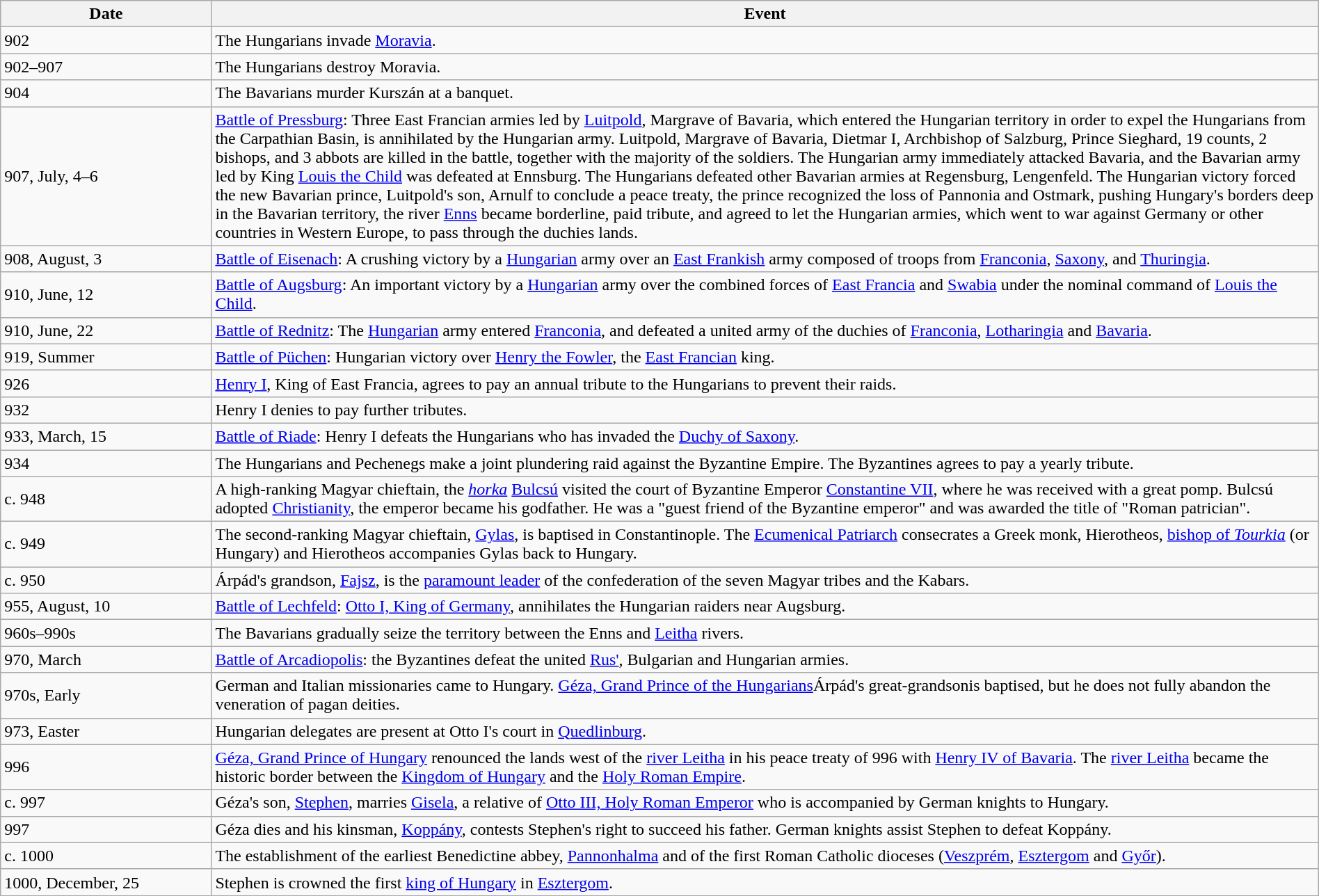<table class="wikitable" width="100%">
<tr>
<th width="16%">Date</th>
<th width="84%">Event</th>
</tr>
<tr>
<td>902</td>
<td>The Hungarians invade <a href='#'>Moravia</a>.</td>
</tr>
<tr>
<td>902–907</td>
<td>The Hungarians destroy Moravia.</td>
</tr>
<tr>
<td>904</td>
<td>The Bavarians murder Kurszán at a banquet.</td>
</tr>
<tr>
<td>907, July, 4–6</td>
<td><a href='#'>Battle of Pressburg</a>: Three East Francian armies led by <a href='#'>Luitpold</a>, Margrave of Bavaria, which entered the Hungarian territory in order to expel the Hungarians from the Carpathian Basin, is annihilated by the Hungarian army. Luitpold, Margrave of Bavaria, Dietmar I, Archbishop of Salzburg, Prince Sieghard, 19 counts, 2 bishops, and 3 abbots are killed in the battle, together with the majority of the soldiers. The Hungarian army immediately attacked Bavaria, and the Bavarian army led by King <a href='#'>Louis the Child</a> was defeated at Ennsburg. The Hungarians defeated other Bavarian armies at Regensburg, Lengenfeld. The Hungarian victory forced the new Bavarian prince, Luitpold's son, Arnulf to conclude a peace treaty, the prince recognized the loss of Pannonia and Ostmark, pushing Hungary's borders deep in the Bavarian territory, the river <a href='#'>Enns</a> became borderline, paid tribute, and agreed to let the Hungarian armies, which went to war against Germany or other countries in Western Europe, to pass through the duchies lands.</td>
</tr>
<tr>
<td>908, August, 3</td>
<td><a href='#'>Battle of Eisenach</a>: A crushing victory by a <a href='#'>Hungarian</a> army over an <a href='#'>East Frankish</a> army composed of troops from <a href='#'>Franconia</a>, <a href='#'>Saxony</a>, and <a href='#'>Thuringia</a>.</td>
</tr>
<tr>
<td>910, June, 12</td>
<td><a href='#'>Battle of Augsburg</a>: An important victory by a <a href='#'>Hungarian</a> army over the combined forces of <a href='#'>East Francia</a> and <a href='#'>Swabia</a> under the nominal command of <a href='#'>Louis the Child</a>.</td>
</tr>
<tr>
<td>910, June, 22</td>
<td><a href='#'>Battle of Rednitz</a>: The <a href='#'>Hungarian</a> army entered <a href='#'>Franconia</a>, and defeated a united army of the duchies of <a href='#'>Franconia</a>, <a href='#'>Lotharingia</a> and <a href='#'>Bavaria</a>.</td>
</tr>
<tr>
<td>919, Summer</td>
<td><a href='#'>Battle of Püchen</a>: Hungarian victory over <a href='#'>Henry the Fowler</a>, the <a href='#'>East Francian</a> king.</td>
</tr>
<tr>
<td>926</td>
<td><a href='#'>Henry I</a>, King of East Francia, agrees to pay an annual tribute to the Hungarians to prevent their raids.</td>
</tr>
<tr>
<td>932</td>
<td>Henry I denies to pay further tributes.</td>
</tr>
<tr>
<td>933, March, 15</td>
<td><a href='#'>Battle of Riade</a>: Henry I defeats the Hungarians who has invaded the <a href='#'>Duchy of Saxony</a>.</td>
</tr>
<tr>
<td>934</td>
<td>The Hungarians and Pechenegs make a joint plundering raid against the Byzantine Empire. The Byzantines agrees to pay a yearly tribute.</td>
</tr>
<tr>
<td>c. 948</td>
<td>A high-ranking Magyar chieftain, the <em><a href='#'>horka</a></em> <a href='#'>Bulcsú</a> visited the court of Byzantine Emperor <a href='#'>Constantine VII</a>, where he was received with a great pomp. Bulcsú adopted <a href='#'>Christianity</a>, the emperor became his godfather. He was a "guest friend of the Byzantine emperor" and was awarded the title of "Roman patrician".</td>
</tr>
<tr>
<td>c. 949</td>
<td>The second-ranking Magyar chieftain, <a href='#'>Gylas</a>, is baptised in Constantinople. The <a href='#'>Ecumenical Patriarch</a> consecrates a Greek monk, Hierotheos, <a href='#'>bishop of <em>Tourkia</em></a> (or Hungary) and Hierotheos accompanies Gylas back to Hungary.</td>
</tr>
<tr>
<td>c. 950</td>
<td>Árpád's grandson, <a href='#'>Fajsz</a>, is the <a href='#'>paramount leader</a> of the confederation of the seven Magyar tribes and the Kabars.</td>
</tr>
<tr>
<td>955, August, 10</td>
<td><a href='#'>Battle of Lechfeld</a>: <a href='#'>Otto I, King of Germany</a>, annihilates the Hungarian raiders near Augsburg.</td>
</tr>
<tr>
<td>960s–990s</td>
<td>The Bavarians gradually seize the territory between the Enns and <a href='#'>Leitha</a> rivers.</td>
</tr>
<tr>
<td>970, March</td>
<td><a href='#'>Battle of Arcadiopolis</a>: the Byzantines defeat the united <a href='#'>Rus'</a>, Bulgarian and Hungarian armies.</td>
</tr>
<tr>
<td>970s, Early</td>
<td>German and Italian missionaries came to Hungary. <a href='#'>Géza, Grand Prince of the Hungarians</a>Árpád's great-grandsonis baptised, but he does not fully abandon the veneration of pagan deities.</td>
</tr>
<tr>
<td>973, Easter</td>
<td>Hungarian delegates are present at Otto I's court in <a href='#'>Quedlinburg</a>.</td>
</tr>
<tr>
<td>996</td>
<td><a href='#'>Géza, Grand Prince of Hungary</a> renounced the lands west of the <a href='#'>river Leitha</a> in his peace treaty of 996 with <a href='#'>Henry IV of Bavaria</a>. The <a href='#'>river Leitha</a> became the historic border between the <a href='#'>Kingdom of Hungary</a> and the <a href='#'>Holy Roman Empire</a>.</td>
</tr>
<tr>
<td>c. 997</td>
<td>Géza's son, <a href='#'>Stephen</a>, marries <a href='#'>Gisela</a>, a relative of <a href='#'>Otto III, Holy Roman Emperor</a> who is accompanied by German knights to Hungary.</td>
</tr>
<tr>
<td>997</td>
<td>Géza dies and his kinsman, <a href='#'>Koppány</a>, contests Stephen's right to succeed his father. German knights assist Stephen to defeat Koppány.</td>
</tr>
<tr>
<td>c. 1000</td>
<td>The establishment of the earliest Benedictine abbey, <a href='#'>Pannonhalma</a> and of the first Roman Catholic dioceses (<a href='#'>Veszprém</a>, <a href='#'>Esztergom</a> and <a href='#'>Győr</a>).</td>
</tr>
<tr>
<td>1000, December, 25</td>
<td>Stephen is crowned the first <a href='#'>king of Hungary</a> in <a href='#'>Esztergom</a>.</td>
</tr>
</table>
